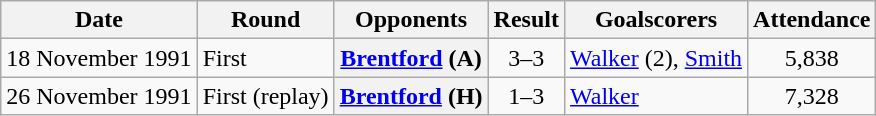<table class="wikitable plainrowheaders sortable">
<tr>
<th scope=col>Date</th>
<th scope=col>Round</th>
<th scope=col>Opponents</th>
<th scope=col>Result</th>
<th scope=col class=unsortable>Goalscorers</th>
<th scope=col>Attendance</th>
</tr>
<tr>
<td>18 November 1991</td>
<td>First</td>
<th scope=row><a href='#'>Brentford</a> (A)</th>
<td align=center>3–3</td>
<td><a href='#'>Walker</a> (2), <a href='#'>Smith</a></td>
<td align=center>5,838</td>
</tr>
<tr>
<td>26 November 1991</td>
<td>First (replay)</td>
<th scope=row><a href='#'>Brentford</a> (H)</th>
<td align=center>1–3</td>
<td><a href='#'>Walker</a></td>
<td align=center>7,328</td>
</tr>
</table>
